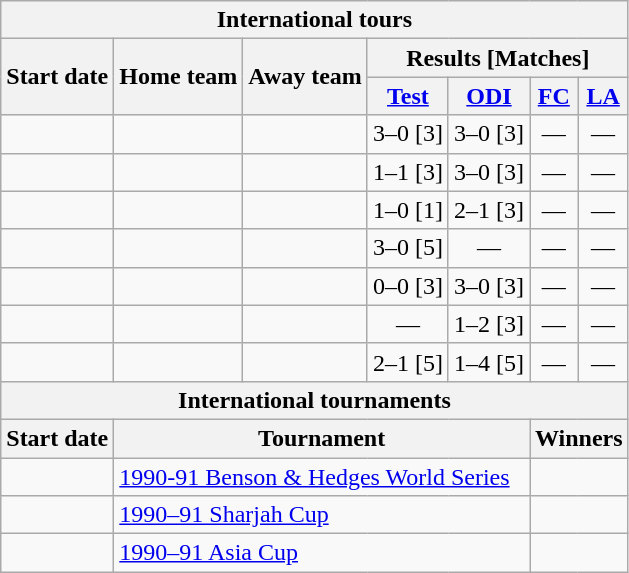<table class="wikitable">
<tr>
<th colspan="7">International tours</th>
</tr>
<tr>
<th rowspan="2">Start date</th>
<th rowspan="2">Home team</th>
<th rowspan="2">Away team</th>
<th colspan="4">Results [Matches]</th>
</tr>
<tr>
<th><a href='#'>Test</a></th>
<th><a href='#'>ODI</a></th>
<th><a href='#'>FC</a></th>
<th><a href='#'>LA</a></th>
</tr>
<tr>
<td><a href='#'></a></td>
<td></td>
<td></td>
<td>3–0 [3]</td>
<td>3–0 [3]</td>
<td ; style="text-align:center">—</td>
<td ; style="text-align:center">—</td>
</tr>
<tr>
<td><a href='#'></a></td>
<td></td>
<td></td>
<td>1–1 [3]</td>
<td>3–0 [3]</td>
<td ; style="text-align:center">—</td>
<td ; style="text-align:center">—</td>
</tr>
<tr>
<td><a href='#'></a></td>
<td></td>
<td></td>
<td>1–0 [1]</td>
<td>2–1 [3]</td>
<td ; style="text-align:center">—</td>
<td ; style="text-align:center">—</td>
</tr>
<tr>
<td><a href='#'></a></td>
<td></td>
<td></td>
<td>3–0 [5]</td>
<td ; style="text-align:center">—</td>
<td ; style="text-align:center">—</td>
<td ; style="text-align:center">—</td>
</tr>
<tr>
<td><a href='#'></a></td>
<td></td>
<td></td>
<td>0–0 [3]</td>
<td>3–0 [3]</td>
<td ; style="text-align:center">—</td>
<td ; style="text-align:center">—</td>
</tr>
<tr>
<td><a href='#'></a></td>
<td></td>
<td></td>
<td ; style="text-align:center">—</td>
<td>1–2 [3]</td>
<td ; style="text-align:center">—</td>
<td ; style="text-align:center">—</td>
</tr>
<tr>
<td><a href='#'></a></td>
<td></td>
<td></td>
<td>2–1 [5]</td>
<td>1–4 [5]</td>
<td ; style="text-align:center">—</td>
<td ; style="text-align:center">—</td>
</tr>
<tr>
<th colspan="7">International tournaments</th>
</tr>
<tr>
<th>Start date</th>
<th colspan="4">Tournament</th>
<th colspan="2">Winners</th>
</tr>
<tr>
<td><a href='#'></a></td>
<td colspan="4"> <a href='#'>1990-91 Benson & Hedges World Series</a></td>
<td colspan="2"></td>
</tr>
<tr>
<td><a href='#'></a></td>
<td colspan="4"> <a href='#'>1990–91 Sharjah Cup</a></td>
<td colspan="2"></td>
</tr>
<tr>
<td><a href='#'></a></td>
<td colspan="4"> <a href='#'>1990–91 Asia Cup</a></td>
<td colspan="2"></td>
</tr>
</table>
